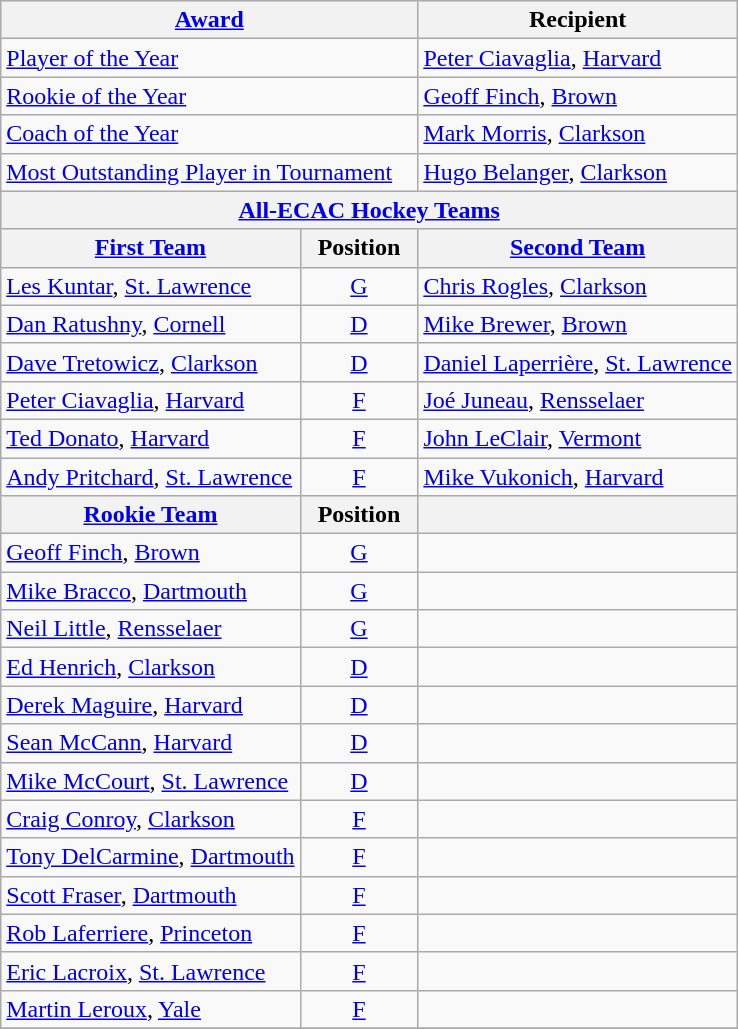<table class="wikitable">
<tr>
<th colspan=2><a href='#'>Award</a></th>
<th>Recipient</th>
</tr>
<tr>
<td colspan=2><a href='#'>Player of the Year</a></td>
<td><a href='#'>Peter Ciavaglia</a>, <a href='#'>Harvard</a></td>
</tr>
<tr>
<td colspan=2><a href='#'>Rookie of the Year</a></td>
<td><a href='#'>Geoff Finch</a>, <a href='#'>Brown</a></td>
</tr>
<tr>
<td colspan=2><a href='#'>Coach of the Year</a></td>
<td><a href='#'>Mark Morris</a>, <a href='#'>Clarkson</a></td>
</tr>
<tr>
<td colspan=2><a href='#'>Most Outstanding Player in Tournament</a></td>
<td><a href='#'>Hugo Belanger</a>, <a href='#'>Clarkson</a></td>
</tr>
<tr>
<th colspan=3><a href='#'>All-ECAC Hockey Teams</a></th>
</tr>
<tr>
<th><a href='#'>First Team</a></th>
<th>  Position  </th>
<th><a href='#'>Second Team</a></th>
</tr>
<tr>
<td><a href='#'>Les Kuntar</a>, <a href='#'>St. Lawrence</a></td>
<td align=center><a href='#'>G</a></td>
<td><a href='#'>Chris Rogles</a>, <a href='#'>Clarkson</a></td>
</tr>
<tr>
<td><a href='#'>Dan Ratushny</a>, <a href='#'>Cornell</a></td>
<td align=center><a href='#'>D</a></td>
<td><a href='#'>Mike Brewer</a>, <a href='#'>Brown</a></td>
</tr>
<tr>
<td><a href='#'>Dave Tretowicz</a>, <a href='#'>Clarkson</a></td>
<td align=center><a href='#'>D</a></td>
<td><a href='#'>Daniel Laperrière</a>, <a href='#'>St. Lawrence</a></td>
</tr>
<tr>
<td><a href='#'>Peter Ciavaglia</a>, <a href='#'>Harvard</a></td>
<td align=center><a href='#'>F</a></td>
<td><a href='#'>Joé Juneau</a>, <a href='#'>Rensselaer</a></td>
</tr>
<tr>
<td><a href='#'>Ted Donato</a>, <a href='#'>Harvard</a></td>
<td align=center><a href='#'>F</a></td>
<td><a href='#'>John LeClair</a>, <a href='#'>Vermont</a></td>
</tr>
<tr>
<td><a href='#'>Andy Pritchard</a>, <a href='#'>St. Lawrence</a></td>
<td align=center><a href='#'>F</a></td>
<td><a href='#'>Mike Vukonich</a>, <a href='#'>Harvard</a></td>
</tr>
<tr>
<th><a href='#'>Rookie Team</a></th>
<th>  Position  </th>
<th></th>
</tr>
<tr>
<td><a href='#'>Geoff Finch</a>, <a href='#'>Brown</a></td>
<td align=center><a href='#'>G</a></td>
<td></td>
</tr>
<tr>
<td><a href='#'>Mike Bracco</a>, <a href='#'>Dartmouth</a></td>
<td align=center><a href='#'>G</a></td>
<td></td>
</tr>
<tr>
<td><a href='#'>Neil Little</a>, <a href='#'>Rensselaer</a></td>
<td align=center><a href='#'>G</a></td>
<td></td>
</tr>
<tr>
<td><a href='#'>Ed Henrich</a>, <a href='#'>Clarkson</a></td>
<td align=center><a href='#'>D</a></td>
<td></td>
</tr>
<tr>
<td><a href='#'>Derek Maguire</a>, <a href='#'>Harvard</a></td>
<td align=center><a href='#'>D</a></td>
<td></td>
</tr>
<tr>
<td><a href='#'>Sean McCann</a>, <a href='#'>Harvard</a></td>
<td align=center><a href='#'>D</a></td>
<td></td>
</tr>
<tr>
<td><a href='#'>Mike McCourt</a>, <a href='#'>St. Lawrence</a></td>
<td align=center><a href='#'>D</a></td>
<td></td>
</tr>
<tr>
<td><a href='#'>Craig Conroy</a>, <a href='#'>Clarkson</a></td>
<td align=center><a href='#'>F</a></td>
<td></td>
</tr>
<tr>
<td><a href='#'>Tony DelCarmine</a>, <a href='#'>Dartmouth</a></td>
<td align=center><a href='#'>F</a></td>
<td></td>
</tr>
<tr>
<td><a href='#'>Scott Fraser</a>, <a href='#'>Dartmouth</a></td>
<td align=center><a href='#'>F</a></td>
<td></td>
</tr>
<tr>
<td><a href='#'>Rob Laferriere</a>, <a href='#'>Princeton</a></td>
<td align=center><a href='#'>F</a></td>
<td></td>
</tr>
<tr>
<td><a href='#'>Eric Lacroix</a>, <a href='#'>St. Lawrence</a></td>
<td align=center><a href='#'>F</a></td>
<td></td>
</tr>
<tr>
<td><a href='#'>Martin Leroux</a>, <a href='#'>Yale</a></td>
<td align=center><a href='#'>F</a></td>
<td></td>
</tr>
<tr>
</tr>
</table>
